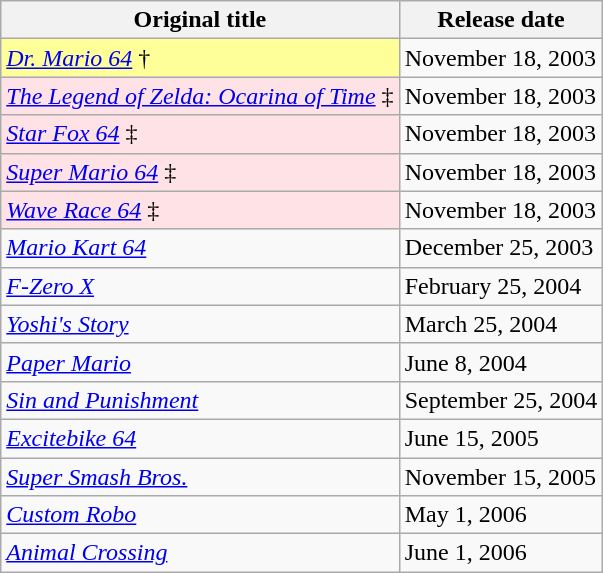<table class="wikitable sortable">
<tr>
<th>Original title</th>
<th>Release date</th>
</tr>
<tr>
<td bgcolor="#FFFF99"><em><a href='#'>Dr. Mario 64</a></em> †</td>
<td>November 18, 2003</td>
</tr>
<tr>
<td bgcolor="#FFE2E6"><em><a href='#'>The Legend of Zelda: Ocarina of Time</a></em> ‡</td>
<td>November 18, 2003</td>
</tr>
<tr>
<td bgcolor="#FFE2E6"><em><a href='#'>Star Fox 64</a></em> ‡</td>
<td>November 18, 2003</td>
</tr>
<tr>
<td bgcolor="#FFE2E6"><em><a href='#'>Super Mario 64</a></em> ‡</td>
<td>November 18, 2003</td>
</tr>
<tr>
<td bgcolor="#FFE2E6"><em><a href='#'>Wave Race 64</a></em> ‡</td>
<td>November 18, 2003</td>
</tr>
<tr>
<td><em><a href='#'>Mario Kart 64</a></em></td>
<td>December 25, 2003</td>
</tr>
<tr>
<td><em><a href='#'>F-Zero X</a></em></td>
<td>February 25, 2004</td>
</tr>
<tr>
<td><em><a href='#'>Yoshi's Story</a></em></td>
<td>March 25, 2004</td>
</tr>
<tr>
<td><em><a href='#'>Paper Mario</a></em></td>
<td>June 8, 2004</td>
</tr>
<tr>
<td><em><a href='#'>Sin and Punishment</a></em></td>
<td>September 25, 2004</td>
</tr>
<tr>
<td><em><a href='#'>Excitebike 64</a></em></td>
<td>June 15, 2005</td>
</tr>
<tr>
<td><em><a href='#'>Super Smash Bros.</a></em></td>
<td>November 15, 2005</td>
</tr>
<tr>
<td><em><a href='#'>Custom Robo</a></em></td>
<td>May 1, 2006</td>
</tr>
<tr>
<td><em><a href='#'>Animal Crossing</a></em></td>
<td>June 1, 2006</td>
</tr>
</table>
